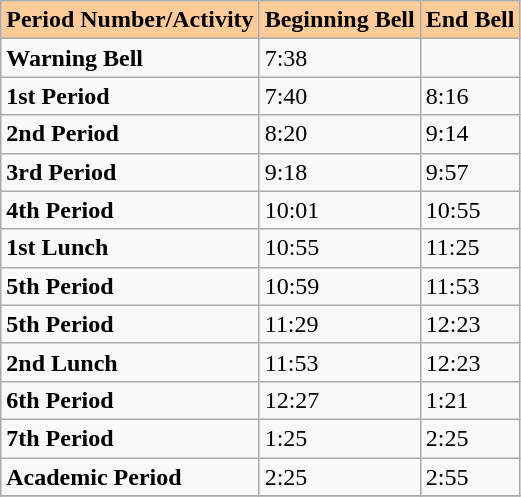<table class="wikitable">
<tr>
<th style="background:#FFCC99;">Period Number/Activity</th>
<th style="background:#FFCC99;">Beginning Bell</th>
<th style="background:#FFCC99;">End Bell</th>
</tr>
<tr>
<td><strong>Warning Bell</strong></td>
<td>7:38</td>
<td></td>
</tr>
<tr>
<td><strong>1st Period</strong></td>
<td>7:40</td>
<td>8:16</td>
</tr>
<tr>
<td><strong>2nd Period</strong></td>
<td>8:20</td>
<td>9:14</td>
</tr>
<tr>
<td><strong>3rd Period</strong></td>
<td>9:18</td>
<td>9:57</td>
</tr>
<tr>
<td><strong>4th Period</strong></td>
<td>10:01</td>
<td>10:55</td>
</tr>
<tr>
<td><strong>1st Lunch</strong></td>
<td>10:55</td>
<td>11:25</td>
</tr>
<tr>
<td><strong>5th Period</strong></td>
<td>10:59</td>
<td>11:53</td>
</tr>
<tr>
<td><strong>5th Period</strong></td>
<td>11:29</td>
<td>12:23</td>
</tr>
<tr>
<td><strong>2nd Lunch</strong></td>
<td>11:53</td>
<td>12:23</td>
</tr>
<tr>
<td><strong>6th Period</strong></td>
<td>12:27</td>
<td>1:21</td>
</tr>
<tr>
<td><strong>7th Period</strong></td>
<td>1:25</td>
<td>2:25</td>
</tr>
<tr>
<td><strong>Academic Period</strong></td>
<td>2:25</td>
<td>2:55</td>
</tr>
<tr>
</tr>
</table>
